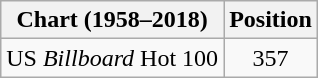<table class="wikitable plainrowheaders">
<tr>
<th scope="col">Chart (1958–2018)</th>
<th scope="col">Position</th>
</tr>
<tr>
<td scope="row">US <em>Billboard</em> Hot 100</td>
<td style="text-align:center;">357</td>
</tr>
</table>
